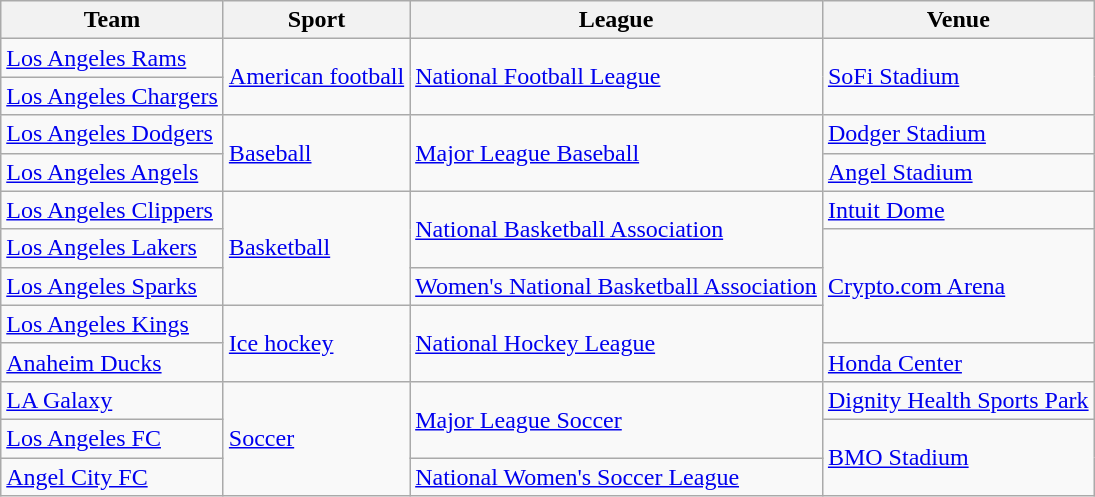<table class="wikitable sortable">
<tr>
<th>Team</th>
<th>Sport</th>
<th>League</th>
<th>Venue</th>
</tr>
<tr>
<td><a href='#'>Los Angeles Rams</a></td>
<td rowspan="2"><a href='#'>American football</a></td>
<td rowspan="2"><a href='#'>National Football League</a></td>
<td rowspan="2"><a href='#'>SoFi Stadium</a></td>
</tr>
<tr>
<td><a href='#'>Los Angeles Chargers</a></td>
</tr>
<tr>
<td><a href='#'>Los Angeles Dodgers</a></td>
<td rowspan="2"><a href='#'>Baseball</a></td>
<td rowspan="2"><a href='#'>Major League Baseball</a></td>
<td><a href='#'>Dodger Stadium</a></td>
</tr>
<tr>
<td><a href='#'>Los Angeles Angels</a></td>
<td><a href='#'>Angel Stadium</a></td>
</tr>
<tr>
<td><a href='#'>Los Angeles Clippers</a></td>
<td rowspan="3"><a href='#'>Basketball</a></td>
<td rowspan="2"><a href='#'>National Basketball Association</a></td>
<td><a href='#'>Intuit Dome</a></td>
</tr>
<tr>
<td><a href='#'>Los Angeles Lakers</a></td>
<td rowspan="3"><a href='#'>Crypto.com Arena</a></td>
</tr>
<tr>
<td><a href='#'>Los Angeles Sparks</a></td>
<td><a href='#'>Women's National Basketball Association</a></td>
</tr>
<tr>
<td><a href='#'>Los Angeles Kings</a></td>
<td rowspan="2"><a href='#'>Ice hockey</a></td>
<td rowspan="2"><a href='#'>National Hockey League</a></td>
</tr>
<tr>
<td><a href='#'>Anaheim Ducks</a></td>
<td><a href='#'>Honda Center</a></td>
</tr>
<tr>
<td><a href='#'>LA Galaxy</a></td>
<td rowspan="3"><a href='#'>Soccer</a></td>
<td rowspan="2"><a href='#'>Major League Soccer</a></td>
<td><a href='#'>Dignity Health Sports Park</a></td>
</tr>
<tr>
<td><a href='#'>Los Angeles FC</a></td>
<td rowspan="2"><a href='#'>BMO Stadium</a></td>
</tr>
<tr>
<td><a href='#'>Angel City FC</a></td>
<td><a href='#'>National Women's Soccer League</a></td>
</tr>
</table>
